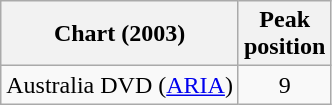<table class="wikitable sortable plainrowheaders" style="text-align:center">
<tr>
<th>Chart (2003)</th>
<th>Peak<br> position</th>
</tr>
<tr>
<td>Australia DVD (<a href='#'>ARIA</a>)</td>
<td align="center">9</td>
</tr>
</table>
